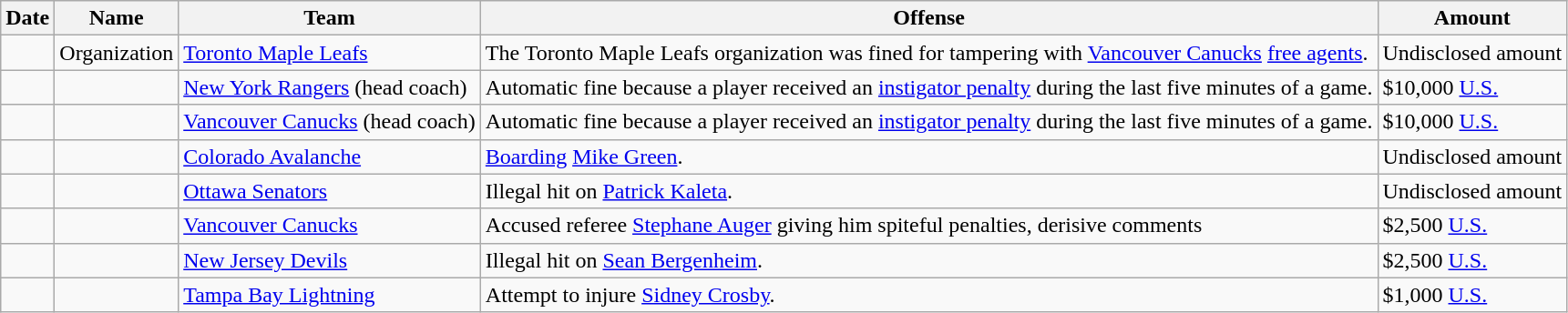<table class="wikitable sortable" border="1">
<tr>
<th>Date</th>
<th>Name</th>
<th>Team</th>
<th>Offense</th>
<th>Amount</th>
</tr>
<tr>
<td></td>
<td>Organization</td>
<td><a href='#'>Toronto Maple Leafs</a></td>
<td>The Toronto Maple Leafs organization was fined for tampering with <a href='#'>Vancouver Canucks</a> <a href='#'>free agents</a>.</td>
<td>Undisclosed amount</td>
</tr>
<tr>
<td></td>
<td></td>
<td><a href='#'>New York Rangers</a> (head coach)</td>
<td>Automatic fine because a player received an <a href='#'>instigator penalty</a> during the last five minutes of a game.</td>
<td>$10,000 <a href='#'>U.S.</a></td>
</tr>
<tr>
<td></td>
<td></td>
<td><a href='#'>Vancouver Canucks</a> (head coach)</td>
<td>Automatic fine because a player received an <a href='#'>instigator penalty</a> during the last five minutes of a game.</td>
<td>$10,000 <a href='#'>U.S.</a></td>
</tr>
<tr>
<td></td>
<td></td>
<td><a href='#'>Colorado Avalanche</a></td>
<td><a href='#'>Boarding</a> <a href='#'>Mike Green</a>.</td>
<td>Undisclosed amount</td>
</tr>
<tr>
<td></td>
<td></td>
<td><a href='#'>Ottawa Senators</a></td>
<td>Illegal hit on <a href='#'>Patrick Kaleta</a>.</td>
<td>Undisclosed amount</td>
</tr>
<tr>
<td></td>
<td></td>
<td><a href='#'>Vancouver Canucks</a></td>
<td>Accused referee <a href='#'>Stephane Auger</a> giving him spiteful penalties, derisive comments</td>
<td>$2,500 <a href='#'>U.S.</a></td>
</tr>
<tr>
<td></td>
<td></td>
<td><a href='#'>New Jersey Devils</a></td>
<td>Illegal hit on <a href='#'>Sean Bergenheim</a>.</td>
<td>$2,500 <a href='#'>U.S.</a></td>
</tr>
<tr>
<td></td>
<td></td>
<td><a href='#'>Tampa Bay Lightning</a></td>
<td>Attempt to injure <a href='#'>Sidney Crosby</a>.</td>
<td>$1,000 <a href='#'>U.S.</a></td>
</tr>
</table>
